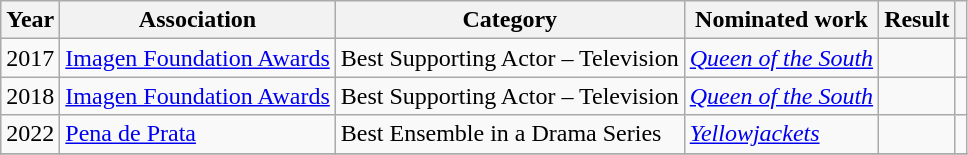<table class="wikitable sortable">
<tr>
<th>Year</th>
<th>Association</th>
<th>Category</th>
<th>Nominated work</th>
<th>Result</th>
<th class="unsortable"></th>
</tr>
<tr>
<td>2017</td>
<td><a href='#'>Imagen Foundation Awards</a></td>
<td>Best Supporting Actor – Television</td>
<td><em><a href='#'>Queen of the South</a></em></td>
<td></td>
<td></td>
</tr>
<tr>
<td>2018</td>
<td><a href='#'>Imagen Foundation Awards</a></td>
<td>Best Supporting Actor – Television</td>
<td><em><a href='#'>Queen of the South</a></em></td>
<td></td>
<td></td>
</tr>
<tr>
<td>2022</td>
<td><a href='#'>Pena de Prata</a></td>
<td>Best Ensemble in a Drama Series</td>
<td><em><a href='#'>Yellowjackets</a></em></td>
<td></td>
<td></td>
</tr>
<tr>
</tr>
</table>
